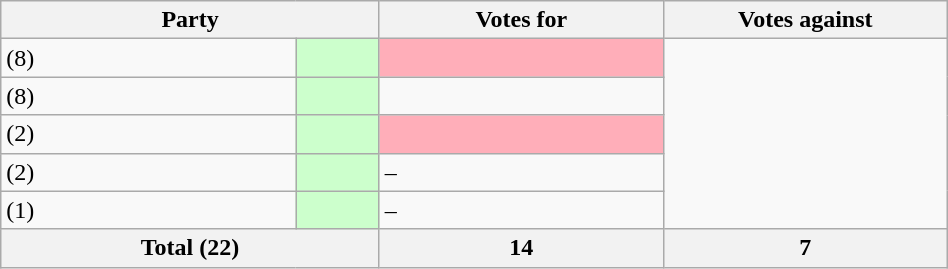<table class="wikitable" style="float:left; width:50%;">
<tr>
<th style="width:20%;" colspan="2">Party</th>
<th style="width:15%;">Votes for</th>
<th style="width:15%;">Votes against</th>
</tr>
<tr>
<td> (8)</td>
<td style="background-color:#CCFFCC;"></td>
<td style="background-color:#FFAEB9;"></td>
</tr>
<tr>
<td> (8)</td>
<td style="background-color:#CCFFCC;"></td>
<td></td>
</tr>
<tr>
<td> (2)</td>
<td style="background-color:#CCFFCC;"></td>
<td style="background-color:#FFAEB9;"></td>
</tr>
<tr>
<td> (2)</td>
<td style="background-color:#CCFFCC;"></td>
<td>–</td>
</tr>
<tr>
<td> (1)</td>
<td style="background-color:#CCFFCC;"></td>
<td>–</td>
</tr>
<tr>
<th colspan=2>Total (22)</th>
<th>14</th>
<th>7</th>
</tr>
</table>
